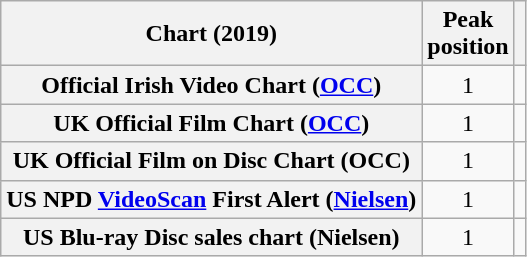<table class="wikitable plainrowheaders">
<tr>
<th>Chart (2019)</th>
<th>Peak<br>position</th>
<th></th>
</tr>
<tr>
<th scope="row">Official Irish Video Chart (<a href='#'>OCC</a>)</th>
<td align="center">1</td>
<td align="center"></td>
</tr>
<tr>
<th scope="row">UK Official Film Chart (<a href='#'>OCC</a>)</th>
<td align="center">1</td>
<td align="center"></td>
</tr>
<tr>
<th scope="row">UK Official Film on Disc Chart (OCC)</th>
<td align="center">1</td>
<td align="center"></td>
</tr>
<tr>
<th scope="row">US NPD <a href='#'>VideoScan</a> First Alert (<a href='#'>Nielsen</a>)</th>
<td align="center">1</td>
<td align="center"></td>
</tr>
<tr>
<th scope="row">US Blu-ray Disc sales chart (Nielsen)</th>
<td align="center">1</td>
<td align="center"></td>
</tr>
</table>
